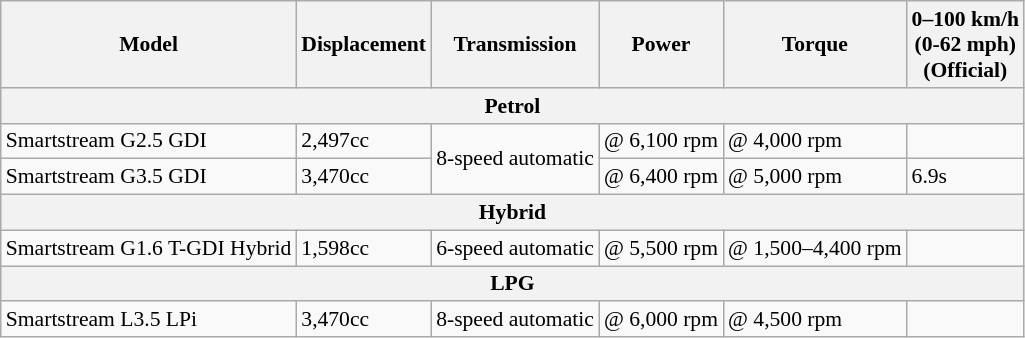<table class="wikitable collapsible" style="text-align:left; font-size:90%;">
<tr>
<th>Model</th>
<th>Displacement</th>
<th>Transmission</th>
<th>Power</th>
<th>Torque</th>
<th>0–100 km/h<br>(0-62 mph)<br>(Official)</th>
</tr>
<tr>
<th colspan=6>Petrol</th>
</tr>
<tr>
<td>Smartstream G2.5 GDI</td>
<td>2,497cc</td>
<td rowspan="2">8-speed automatic</td>
<td> @ 6,100 rpm</td>
<td> @ 4,000 rpm</td>
<td></td>
</tr>
<tr>
<td>Smartstream G3.5 GDI</td>
<td>3,470cc</td>
<td> @ 6,400 rpm</td>
<td> @ 5,000 rpm</td>
<td>6.9s</td>
</tr>
<tr>
<th colspan=6>Hybrid</th>
</tr>
<tr>
<td>Smartstream G1.6 T-GDI Hybrid</td>
<td>1,598cc</td>
<td>6-speed automatic</td>
<td> @ 5,500 rpm</td>
<td> @ 1,500–4,400 rpm</td>
<td></td>
</tr>
<tr>
<th colspan=6>LPG</th>
</tr>
<tr>
<td>Smartstream L3.5 LPi</td>
<td>3,470cc</td>
<td>8-speed automatic</td>
<td> @ 6,000 rpm</td>
<td> @ 4,500 rpm</td>
<td></td>
</tr>
</table>
